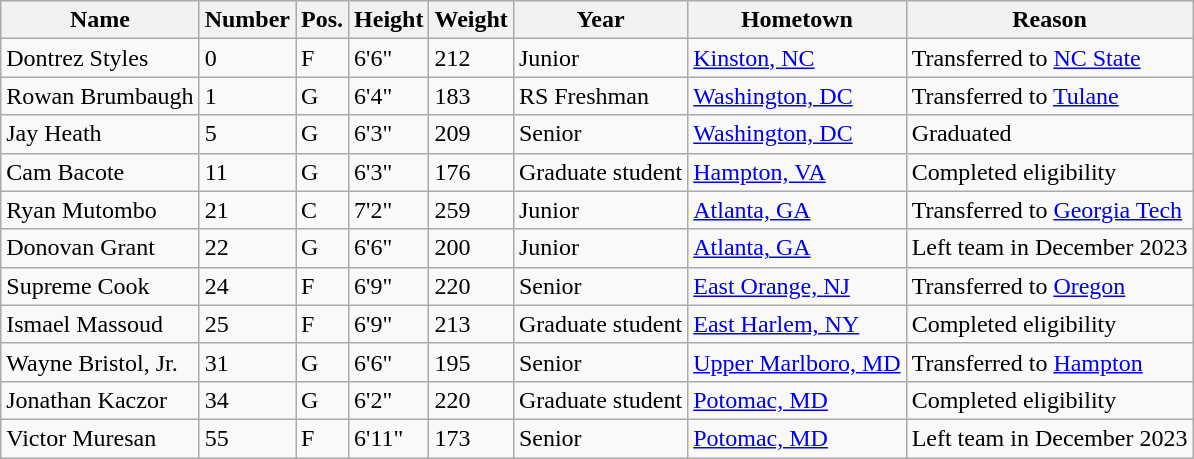<table class="wikitable sortable" border="1">
<tr>
<th>Name</th>
<th>Number</th>
<th>Pos.</th>
<th>Height</th>
<th>Weight</th>
<th>Year</th>
<th>Hometown</th>
<th class="unsortable">Reason</th>
</tr>
<tr>
<td>Dontrez Styles</td>
<td>0</td>
<td>F</td>
<td>6'6"</td>
<td>212</td>
<td>Junior</td>
<td><a href='#'>Kinston, NC</a></td>
<td>Transferred to <a href='#'>NC State</a></td>
</tr>
<tr>
<td>Rowan Brumbaugh</td>
<td>1</td>
<td>G</td>
<td>6'4"</td>
<td>183</td>
<td>RS Freshman</td>
<td><a href='#'>Washington, DC</a></td>
<td>Transferred to <a href='#'>Tulane</a></td>
</tr>
<tr>
<td>Jay Heath</td>
<td>5</td>
<td>G</td>
<td>6'3"</td>
<td>209</td>
<td>Senior</td>
<td><a href='#'>Washington, DC</a></td>
<td>Graduated</td>
</tr>
<tr>
<td>Cam Bacote</td>
<td>11</td>
<td>G</td>
<td>6'3"</td>
<td>176</td>
<td>Graduate student</td>
<td><a href='#'>Hampton, VA</a></td>
<td>Completed eligibility</td>
</tr>
<tr>
<td>Ryan Mutombo</td>
<td>21</td>
<td>C</td>
<td>7'2"</td>
<td>259</td>
<td>Junior</td>
<td><a href='#'>Atlanta, GA</a></td>
<td>Transferred to <a href='#'>Georgia Tech</a></td>
</tr>
<tr>
<td>Donovan Grant</td>
<td>22</td>
<td>G</td>
<td>6'6"</td>
<td>200</td>
<td>Junior</td>
<td><a href='#'>Atlanta, GA</a></td>
<td>Left team in December 2023</td>
</tr>
<tr>
<td>Supreme Cook</td>
<td>24</td>
<td>F</td>
<td>6'9"</td>
<td>220</td>
<td>Senior</td>
<td><a href='#'>East Orange, NJ</a></td>
<td>Transferred to <a href='#'>Oregon</a></td>
</tr>
<tr>
<td>Ismael Massoud</td>
<td>25</td>
<td>F</td>
<td>6'9"</td>
<td>213</td>
<td>Graduate student</td>
<td><a href='#'>East Harlem, NY</a></td>
<td>Completed eligibility</td>
</tr>
<tr>
<td>Wayne Bristol, Jr.</td>
<td>31</td>
<td>G</td>
<td>6'6"</td>
<td>195</td>
<td>Senior</td>
<td><a href='#'>Upper Marlboro, MD</a></td>
<td>Transferred to <a href='#'>Hampton</a></td>
</tr>
<tr>
<td>Jonathan Kaczor</td>
<td>34</td>
<td>G</td>
<td>6'2"</td>
<td>220</td>
<td>Graduate student</td>
<td><a href='#'>Potomac, MD</a></td>
<td>Completed eligibility</td>
</tr>
<tr>
<td>Victor Muresan</td>
<td>55</td>
<td>F</td>
<td>6'11"</td>
<td>173</td>
<td>Senior</td>
<td><a href='#'>Potomac, MD</a></td>
<td>Left team in December 2023</td>
</tr>
</table>
